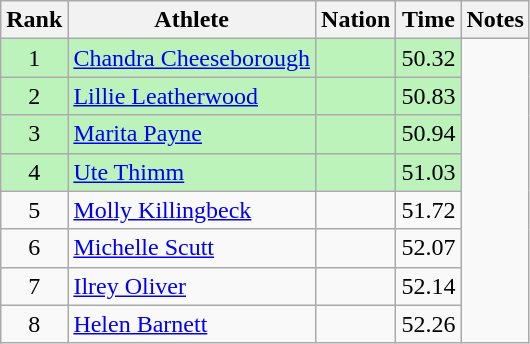<table class="wikitable sortable" style="text-align:center">
<tr>
<th>Rank</th>
<th>Athlete</th>
<th>Nation</th>
<th>Time</th>
<th>Notes</th>
</tr>
<tr style="background:#bbf3bb;">
<td>1</td>
<td align=left><a href='#'>Chandra Cheeseborough</a></td>
<td align=left></td>
<td>50.32</td>
</tr>
<tr style="background:#bbf3bb;">
<td>2</td>
<td align=left><a href='#'>Lillie Leatherwood</a></td>
<td align=left></td>
<td>50.83</td>
</tr>
<tr style="background:#bbf3bb;">
<td>3</td>
<td align=left><a href='#'>Marita Payne</a></td>
<td align=left></td>
<td>50.94</td>
</tr>
<tr style="background:#bbf3bb;">
<td>4</td>
<td align=left><a href='#'>Ute Thimm</a></td>
<td align=left></td>
<td>51.03</td>
</tr>
<tr>
<td>5</td>
<td align=left><a href='#'>Molly Killingbeck</a></td>
<td align=left></td>
<td>51.72</td>
</tr>
<tr>
<td>6</td>
<td align=left><a href='#'>Michelle Scutt</a></td>
<td align=left></td>
<td>52.07</td>
</tr>
<tr>
<td>7</td>
<td align=left><a href='#'>Ilrey Oliver</a></td>
<td align=left></td>
<td>52.14</td>
</tr>
<tr>
<td>8</td>
<td align=left><a href='#'>Helen Barnett</a></td>
<td align=left></td>
<td>52.26</td>
</tr>
</table>
